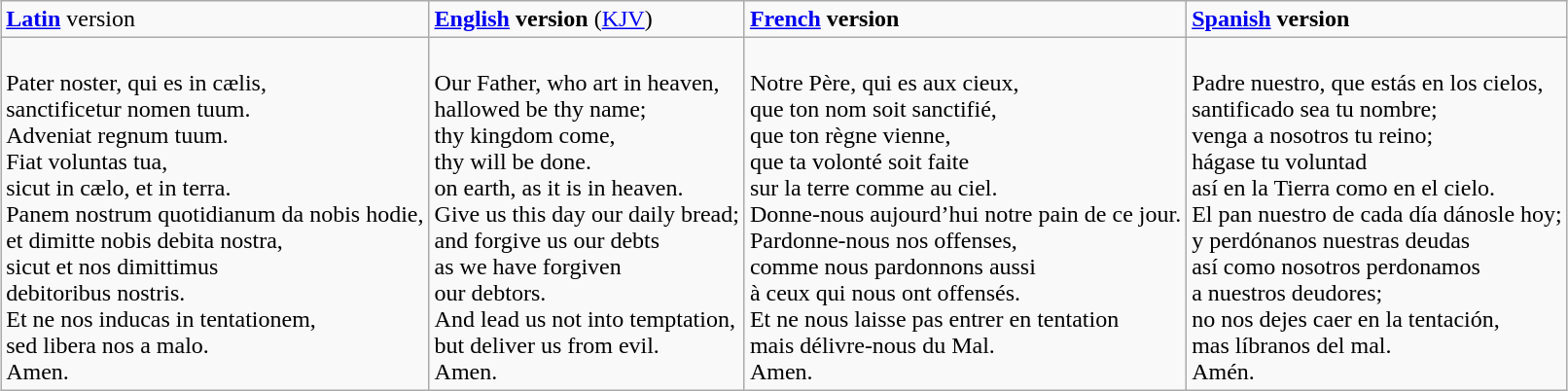<table class="wikitable" style="margin:1em auto;">
<tr>
<td><strong><a href='#'>Latin</a></strong> version</td>
<td><strong><a href='#'>English</a> version</strong> (<a href='#'>KJV</a>)</td>
<td><strong><a href='#'>French</a> version</strong></td>
<td><strong><a href='#'>Spanish</a> version</strong></td>
</tr>
<tr>
<td><br>Pater noster, qui es in cælis,<br>
sanctificetur nomen tuum.<br>
Adveniat regnum tuum.<br>
Fiat voluntas tua,<br>
sicut in cælo, et in terra.<br>
Panem nostrum quotidianum da nobis hodie,<br>
et dimitte nobis debita nostra,<br>
sicut et nos dimittimus<br> 
debitoribus nostris.<br>
Et ne nos inducas in tentationem,<br>
sed libera nos a malo.<br>
Amen.</td>
<td><br>Our Father, who art in heaven,<br>
hallowed be thy name;<br>
thy kingdom come,<br>
thy will be done.<br>
on earth, as it is in heaven.<br>
Give us this day our daily bread;<br>
and forgive us our debts<br>
as we have forgiven<br> 
our debtors.<br>
And lead us not into temptation,<br>
but deliver us from evil.<br>
Amen.</td>
<td><br>Notre Père, qui es aux cieux,<br>
que ton nom soit sanctifié,<br>
que ton règne vienne,<br>
que ta volonté soit faite <br>
sur la terre comme au ciel.<br>
Donne-nous aujourd’hui notre pain de ce jour.<br>
Pardonne-nous nos offenses,<br>
comme nous pardonnons aussi<br>
à ceux qui nous ont offensés.<br>
Et ne nous laisse pas entrer en tentation<br>
mais délivre-nous du Mal.<br>
Amen.</td>
<td><br>Padre nuestro, que estás en los cielos,<br>
santificado sea tu nombre;<br>
venga a nosotros tu reino;<br>
hágase tu voluntad<br>
así en la Tierra como en el cielo.<br>
El pan nuestro de cada día dánosle hoy;<br>
y perdónanos nuestras deudas<br>
así como nosotros perdonamos<br>
a nuestros deudores;<br>
no nos dejes caer en la tentación,<br>
mas líbranos del mal.<br>
Amén.</td>
</tr>
</table>
